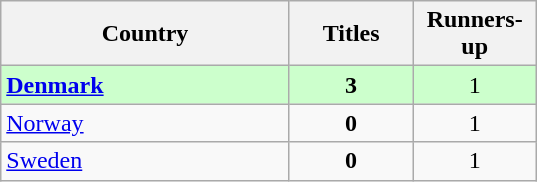<table class="wikitable" style="text-align: center;">
<tr>
<th width=185>Country</th>
<th width=75>Titles</th>
<th width=75>Runners-up</th>
</tr>
<tr style="background:#cfc;">
<td align=left> <strong><a href='#'>Denmark</a></strong></td>
<td><strong>3</strong></td>
<td>1</td>
</tr>
<tr>
<td align=left> <a href='#'>Norway</a></td>
<td><strong>0</strong></td>
<td>1</td>
</tr>
<tr>
<td align=left> <a href='#'>Sweden</a></td>
<td><strong>0</strong></td>
<td>1</td>
</tr>
</table>
